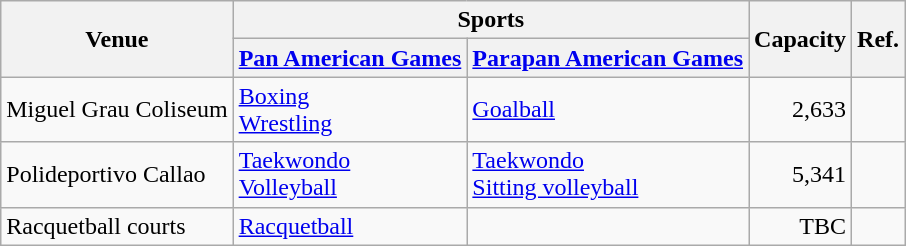<table class="wikitable sortable">
<tr>
<th rowspan="2">Venue</th>
<th colspan="2" class="unsortable">Sports</th>
<th rowspan="2">Capacity</th>
<th rowspan="2" class="unsortable">Ref.</th>
</tr>
<tr>
<th><a href='#'>Pan American Games</a></th>
<th><a href='#'>Parapan American Games</a></th>
</tr>
<tr>
<td>Miguel Grau Coliseum</td>
<td><a href='#'>Boxing</a><br><a href='#'>Wrestling</a></td>
<td><a href='#'>Goalball</a></td>
<td align="right">2,633</td>
<td align=center></td>
</tr>
<tr>
<td>Polideportivo Callao</td>
<td><a href='#'>Taekwondo</a><br><a href='#'>Volleyball</a></td>
<td><a href='#'>Taekwondo</a><br><a href='#'>Sitting volleyball</a></td>
<td align="right">5,341</td>
<td align=center></td>
</tr>
<tr>
<td>Racquetball courts</td>
<td><a href='#'>Racquetball</a></td>
<td></td>
<td align="right">TBC</td>
<td align=center></td>
</tr>
</table>
